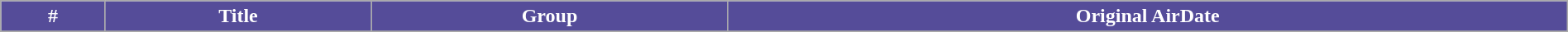<table class="wikitable plainrowheaders" width="100%" style="margin-right: 0;">
<tr>
<th style="background-color: #554c99; color:#ffffff;">#</th>
<th style="background-color: #554c99; color:#ffffff;">Title</th>
<th style="background-color: #554c99; color:#ffffff;">Group</th>
<th style="background-color: #554c99; color:#ffffff;">Original AirDate</th>
</tr>
<tr>
</tr>
</table>
